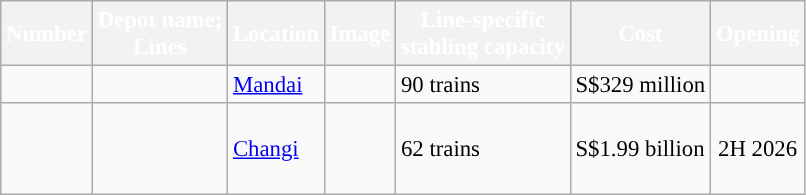<table class="wikitable" style="color: black; border-collapse: collapse; font-size: 95%">
<tr>
<th scope="col" style="color: white; background:#">Number</th>
<th scope="col" style="color: white; background:#">Depot name;<br>Lines</th>
<th scope="col" style="color: white; background:#">Location</th>
<th scope="col" style="color: white; background:#">Image</th>
<th scope="col" style="color: white; background:#">Line-specific<br>stabling capacity</th>
<th scope="col" style="color: white; background:#">Cost</th>
<th scope="col" style="color: white; background:#">Opening</th>
</tr>
<tr>
<td></td>
<td> </td>
<td><a href='#'>Mandai</a></td>
<td></td>
<td>90 trains</td>
<td>S$329 million</td>
<td></td>
</tr>
<tr>
<td></td>
<td>  <br>   <br>  </td>
<td><a href='#'>Changi</a></td>
<td></td>
<td>62 trains</td>
<td>S$1.99 billion</td>
<td align=center>2H 2026</td>
</tr>
</table>
